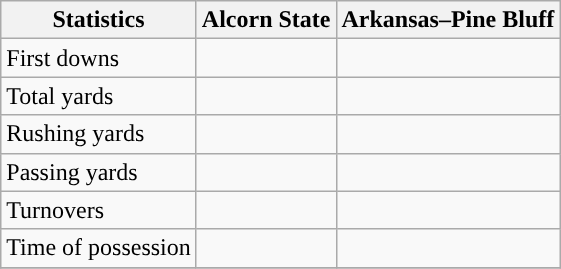<table class="wikitable">
<tr>
<th>Statistics</th>
<th>Alcorn State</th>
<th>Arkansas–Pine Bluff</th>
</tr>
<tr>
<td>First downs</td>
<td> </td>
<td> </td>
</tr>
<tr>
<td>Total yards</td>
<td> </td>
<td> </td>
</tr>
<tr>
<td>Rushing yards</td>
<td> </td>
<td> </td>
</tr>
<tr>
<td>Passing yards</td>
<td> </td>
<td> </td>
</tr>
<tr>
<td>Turnovers</td>
<td> </td>
<td> </td>
</tr>
<tr>
<td>Time of possession</td>
<td> </td>
<td> </td>
</tr>
<tr>
</tr>
</table>
